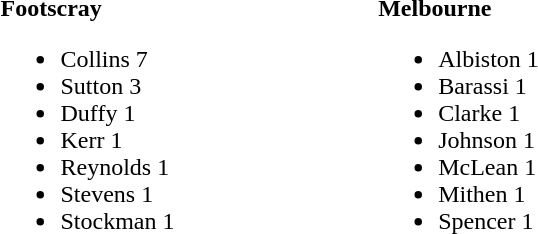<table width="40%">
<tr>
<td valign="top" width="30%"><br><strong>Footscray</strong><ul><li>Collins 7</li><li>Sutton 3</li><li>Duffy 1</li><li>Kerr 1</li><li>Reynolds 1</li><li>Stevens 1</li><li>Stockman 1</li></ul></td>
<td valign="top" width="30%"><br><strong>Melbourne</strong><ul><li>Albiston 1</li><li>Barassi 1</li><li>Clarke 1</li><li>Johnson 1</li><li>McLean 1</li><li>Mithen 1</li><li>Spencer 1</li></ul></td>
</tr>
</table>
